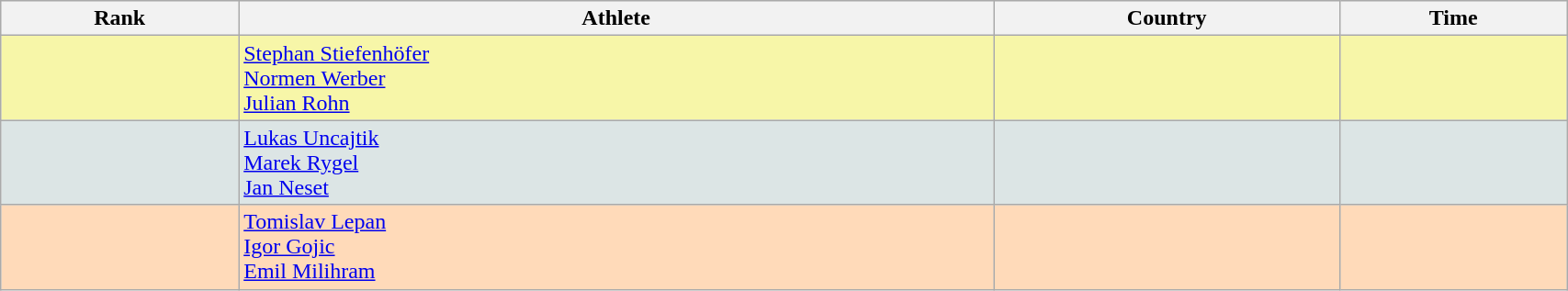<table class="wikitable" width=90% style="font-size:100%; text-align:left;">
<tr bgcolor="#EFEFEF">
<th>Rank</th>
<th>Athlete</th>
<th>Country</th>
<th>Time</th>
</tr>
<tr bgcolor="#F7F6A8" >
<td align=center></td>
<td><a href='#'>Stephan Stiefenhöfer</a><br><a href='#'>Normen Werber</a><br><a href='#'>Julian Rohn</a></td>
<td></td>
<td align="right"></td>
</tr>
<tr bgcolor="#DCE5E5">
<td align=center></td>
<td><a href='#'>Lukas Uncajtik</a><br><a href='#'>Marek Rygel</a><br><a href='#'>Jan Neset</a></td>
<td></td>
<td align="right"></td>
</tr>
<tr bgcolor="#FFDAB9">
<td align=center></td>
<td><a href='#'>Tomislav Lepan</a><br><a href='#'>Igor Gojic</a><br><a href='#'>Emil Milihram</a></td>
<td></td>
<td align="right"></td>
</tr>
</table>
